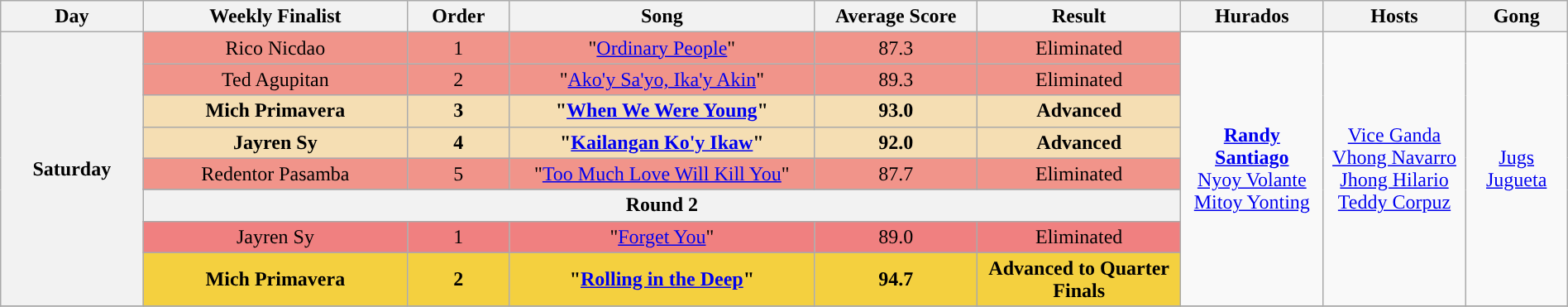<table class="wikitable mw-collapsible mw-collapsed" style="text-align:center; width:100%">
<tr>
<th width="07%">Day</th>
<th width="13%">Weekly Finalist</th>
<th width="05%">Order</th>
<th width="15%">Song</th>
<th width="08%">Average Score</th>
<th width="10%">Result</th>
<th width="07%">Hurados</th>
<th width="07%">Hosts</th>
<th width="05%">Gong</th>
</tr>
<tr>
<th rowspan="9">Saturday<br><small></small></th>
<td style="background-color:#F1948A;">Rico Nicdao</td>
<td style="background-color:#F1948A;">1</td>
<td style="background-color:#F1948A;">"<a href='#'>Ordinary People</a>"</td>
<td style="background-color:#F1948A;">87.3</td>
<td style="background-color:#F1948A;">Eliminated</td>
<td rowspan="9"><strong><a href='#'>Randy Santiago</a></strong> <br> <a href='#'>Nyoy Volante</a> <br> <a href='#'>Mitoy Yonting</a></td>
<td rowspan="9"><a href='#'>Vice Ganda</a> <br> <a href='#'>Vhong Navarro</a> <br> <a href='#'>Jhong Hilario</a> <br> <a href='#'>Teddy Corpuz</a></td>
<td rowspan="9"><a href='#'>Jugs Jugueta</a></td>
</tr>
<tr>
<td style="background-color:#F1948A;">Ted Agupitan</td>
<td style="background-color:#F1948A;">2</td>
<td style="background-color:#F1948A;">"<a href='#'>Ako'y Sa'yo, Ika'y Akin</a>"</td>
<td style="background-color:#F1948A;">89.3</td>
<td style="background-color:#F1948A;">Eliminated</td>
</tr>
<tr>
<td style="background-color:#F5DEB3;"><strong>Mich Primavera</strong></td>
<td style="background-color:#F5DEB3;"><strong>3</strong></td>
<td style="background-color:#F5DEB3;"><strong>"<a href='#'>When We Were Young</a>"</strong></td>
<td style="background-color:#F5DEB3;"><strong>93.0</strong></td>
<td style="background-color:#F5DEB3;"><strong>Advanced</strong></td>
</tr>
<tr>
<td style="background-color:#F5DEB3;"><strong>Jayren Sy</strong></td>
<td style="background-color:#F5DEB3;"><strong>4</strong></td>
<td style="background-color:#F5DEB3;"><strong>"<a href='#'>Kailangan Ko'y Ikaw</a>"</strong></td>
<td style="background-color:#F5DEB3;"><strong>92.0</strong></td>
<td style="background-color:#F5DEB3;"><strong>Advanced</strong></td>
</tr>
<tr>
<td style="background-color:#F1948A;">Redentor Pasamba</td>
<td style="background-color:#F1948A;">5</td>
<td style="background-color:#F1948A;">"<a href='#'>Too Much Love Will Kill You</a>"</td>
<td style="background-color:#F1948A;">87.7</td>
<td style="background-color:#F1948A;">Eliminated</td>
</tr>
<tr>
</tr>
<tr>
<th colspan="5">Round 2</th>
</tr>
<tr>
<td style="background-color:#F08080;">Jayren Sy</td>
<td style="background-color:#F08080;">1</td>
<td style="background-color:#F08080;">"<a href='#'>Forget You</a>"</td>
<td style="background-color:#F08080;">89.0</td>
<td style="background-color:#F08080;">Eliminated</td>
</tr>
<tr>
<td style="background-color:#F4D03F;"><strong>Mich Primavera</strong></td>
<td style="background-color:#F4D03F;"><strong>2</strong></td>
<td style="background-color:#F4D03F;"><strong>"<a href='#'>Rolling in the Deep</a>"</strong></td>
<td style="background-color:#F4D03F;"><strong>94.7</strong></td>
<td style="background-color:#F4D03F;"><strong>Advanced to Quarter Finals</strong></td>
</tr>
<tr>
</tr>
</table>
